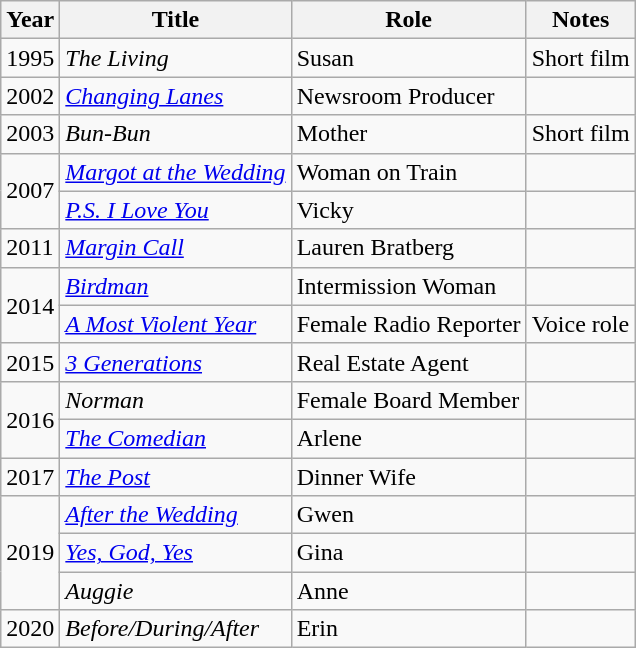<table class="wikitable sortable">
<tr>
<th>Year</th>
<th>Title</th>
<th>Role</th>
<th>Notes</th>
</tr>
<tr>
<td>1995</td>
<td><em>The Living</em></td>
<td>Susan</td>
<td>Short film</td>
</tr>
<tr>
<td>2002</td>
<td><em><a href='#'>Changing Lanes</a></em></td>
<td>Newsroom Producer</td>
<td></td>
</tr>
<tr>
<td>2003</td>
<td><em>Bun-Bun</em></td>
<td>Mother</td>
<td>Short film</td>
</tr>
<tr>
<td rowspan="2">2007</td>
<td><em><a href='#'>Margot at the Wedding</a></em></td>
<td>Woman on Train</td>
<td></td>
</tr>
<tr>
<td><em><a href='#'>P.S. I Love You</a></em></td>
<td>Vicky</td>
<td></td>
</tr>
<tr>
<td>2011</td>
<td><em><a href='#'>Margin Call</a></em></td>
<td>Lauren Bratberg</td>
<td></td>
</tr>
<tr>
<td rowspan="2">2014</td>
<td><em><a href='#'>Birdman</a></em></td>
<td>Intermission Woman</td>
<td></td>
</tr>
<tr>
<td><em><a href='#'>A Most Violent Year</a></em></td>
<td>Female Radio Reporter</td>
<td>Voice role</td>
</tr>
<tr>
<td>2015</td>
<td><em><a href='#'>3 Generations</a></em></td>
<td>Real Estate Agent</td>
<td></td>
</tr>
<tr>
<td rowspan="2">2016</td>
<td><em>Norman</em></td>
<td>Female Board Member</td>
<td></td>
</tr>
<tr>
<td><em><a href='#'>The Comedian</a></em></td>
<td>Arlene</td>
<td></td>
</tr>
<tr>
<td>2017</td>
<td><em><a href='#'>The Post</a></em></td>
<td>Dinner Wife</td>
<td></td>
</tr>
<tr>
<td rowspan="3">2019</td>
<td><em><a href='#'>After the Wedding</a></em></td>
<td>Gwen</td>
<td></td>
</tr>
<tr>
<td><em><a href='#'>Yes, God, Yes</a></em></td>
<td>Gina</td>
<td></td>
</tr>
<tr>
<td><em>Auggie</em></td>
<td>Anne</td>
<td></td>
</tr>
<tr>
<td>2020</td>
<td><em>Before/During/After</em></td>
<td>Erin</td>
<td></td>
</tr>
</table>
